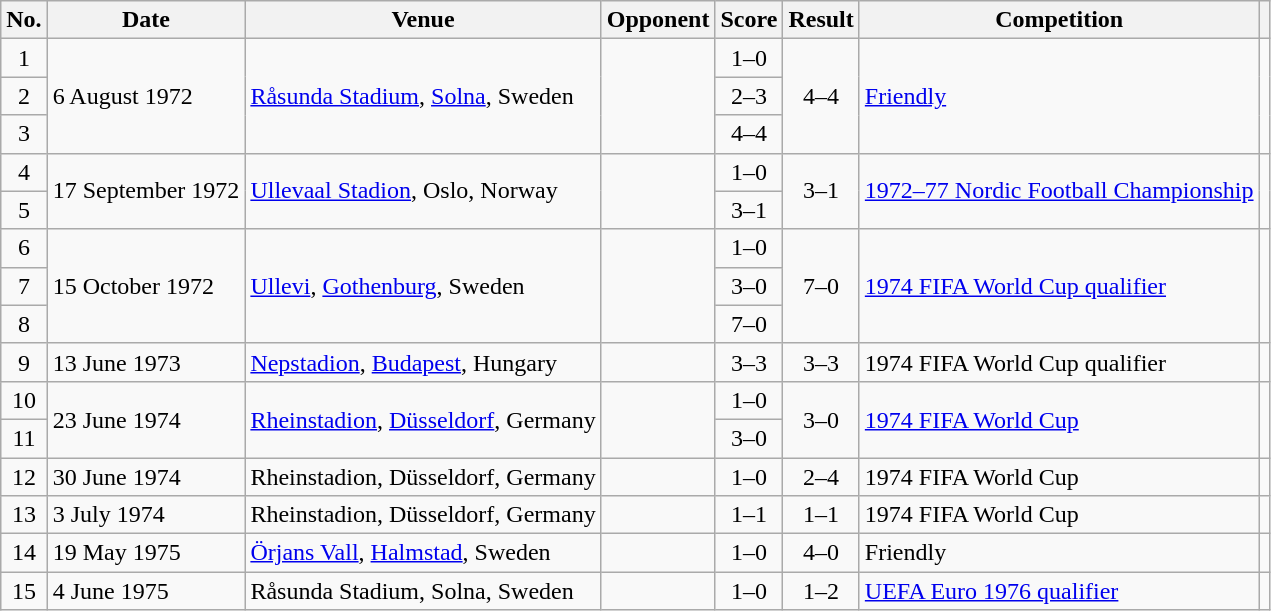<table class="wikitable sortable">
<tr>
<th scope="col">No.</th>
<th scope="col">Date</th>
<th scope="col">Venue</th>
<th scope="col">Opponent</th>
<th scope="col">Score</th>
<th scope="col">Result</th>
<th scope="col">Competition</th>
<th scope="col" class="unsortable"></th>
</tr>
<tr>
<td align="center">1</td>
<td rowspan="3">6 August 1972</td>
<td rowspan="3"><a href='#'>Råsunda Stadium</a>, <a href='#'>Solna</a>, Sweden</td>
<td rowspan="3"></td>
<td align="center">1–0</td>
<td rowspan="3" align="center">4–4</td>
<td rowspan="3"><a href='#'>Friendly</a></td>
<td rowspan="3"></td>
</tr>
<tr>
<td align="center">2</td>
<td align="center">2–3</td>
</tr>
<tr>
<td align="center">3</td>
<td align="center">4–4</td>
</tr>
<tr>
<td align="center">4</td>
<td rowspan="2">17 September 1972</td>
<td rowspan="2"><a href='#'>Ullevaal Stadion</a>, Oslo, Norway</td>
<td rowspan="2"></td>
<td align="center">1–0</td>
<td rowspan="2" align="center">3–1</td>
<td rowspan="2"><a href='#'>1972–77 Nordic Football Championship</a></td>
<td rowspan="2"></td>
</tr>
<tr>
<td align="center">5</td>
<td align="center">3–1</td>
</tr>
<tr>
<td align="center">6</td>
<td rowspan="3">15 October 1972</td>
<td rowspan="3"><a href='#'>Ullevi</a>, <a href='#'>Gothenburg</a>, Sweden</td>
<td rowspan="3"></td>
<td align="center">1–0</td>
<td rowspan="3" align="center">7–0</td>
<td rowspan="3"><a href='#'>1974 FIFA World Cup qualifier</a></td>
<td rowspan="3"></td>
</tr>
<tr>
<td align="center">7</td>
<td align="center">3–0</td>
</tr>
<tr>
<td align="center">8</td>
<td align="center">7–0</td>
</tr>
<tr>
<td align="center">9</td>
<td>13 June 1973</td>
<td><a href='#'>Nepstadion</a>, <a href='#'>Budapest</a>, Hungary</td>
<td></td>
<td align="center">3–3</td>
<td align="center">3–3</td>
<td>1974 FIFA World Cup qualifier</td>
<td></td>
</tr>
<tr>
<td align="center">10</td>
<td rowspan="2">23 June 1974</td>
<td rowspan="2"><a href='#'>Rheinstadion</a>, <a href='#'>Düsseldorf</a>, Germany</td>
<td rowspan="2"></td>
<td align="center">1–0</td>
<td rowspan="2" align="center">3–0</td>
<td rowspan="2"><a href='#'>1974 FIFA World Cup</a></td>
<td rowspan="2"></td>
</tr>
<tr>
<td align="center">11</td>
<td align="center">3–0</td>
</tr>
<tr>
<td align="center">12</td>
<td>30 June 1974</td>
<td>Rheinstadion, Düsseldorf, Germany</td>
<td></td>
<td align="center">1–0</td>
<td align="center">2–4</td>
<td>1974 FIFA World Cup</td>
<td></td>
</tr>
<tr>
<td align="center">13</td>
<td>3 July 1974</td>
<td>Rheinstadion, Düsseldorf, Germany</td>
<td></td>
<td align="center">1–1</td>
<td align="center">1–1</td>
<td>1974 FIFA World Cup</td>
<td></td>
</tr>
<tr>
<td align="center">14</td>
<td>19 May 1975</td>
<td><a href='#'>Örjans Vall</a>, <a href='#'>Halmstad</a>, Sweden</td>
<td></td>
<td align="center">1–0</td>
<td align="center">4–0</td>
<td>Friendly</td>
<td></td>
</tr>
<tr>
<td align="center">15</td>
<td>4 June 1975</td>
<td>Råsunda Stadium, Solna, Sweden</td>
<td></td>
<td align="center">1–0</td>
<td align="center">1–2</td>
<td><a href='#'>UEFA Euro 1976 qualifier</a></td>
<td></td>
</tr>
</table>
